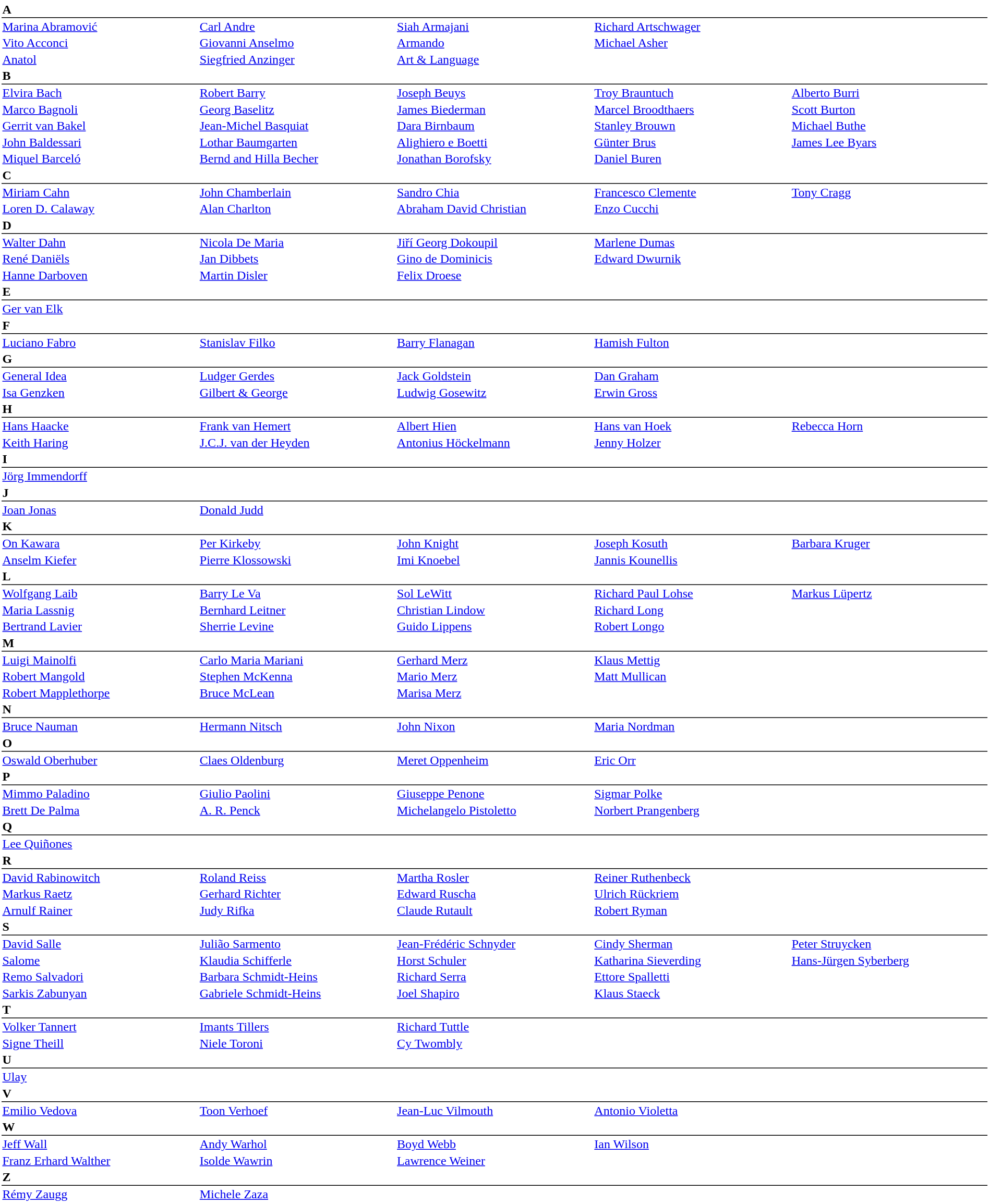<table style="border: 1px solid #ffffff; background: #ffffff" cellspacing="1" cellpadding="1" width="100%">
<tr>
<td colspan="5" style="border-bottom:1px solid #000"><strong>A</strong></td>
</tr>
<tr>
<td width="20%"><a href='#'>Marina Abramović</a></td>
<td width="20%"><a href='#'>Carl Andre</a></td>
<td width="20%"><a href='#'>Siah Armajani</a></td>
<td width="20%"><a href='#'>Richard Artschwager</a></td>
<td width="20%"></td>
</tr>
<tr ---style="background:#ededed;">
<td><a href='#'>Vito Acconci</a></td>
<td><a href='#'>Giovanni Anselmo</a></td>
<td><a href='#'>Armando</a></td>
<td><a href='#'>Michael Asher</a></td>
<td></td>
</tr>
<tr --->
<td><a href='#'>Anatol</a></td>
<td><a href='#'>Siegfried Anzinger</a></td>
<td><a href='#'>Art & Language</a></td>
<td></td>
<td></td>
</tr>
<tr>
<td colspan="5" style="border-bottom:1px solid #000"><strong>B</strong></td>
</tr>
<tr>
<td><a href='#'>Elvira Bach</a></td>
<td><a href='#'>Robert Barry</a></td>
<td><a href='#'>Joseph Beuys</a></td>
<td><a href='#'>Troy Brauntuch</a></td>
<td><a href='#'>Alberto Burri</a></td>
</tr>
<tr ---style="background:#ededed;">
<td><a href='#'>Marco Bagnoli</a></td>
<td><a href='#'>Georg Baselitz</a></td>
<td><a href='#'>James Biederman</a></td>
<td><a href='#'>Marcel Broodthaers</a></td>
<td><a href='#'>Scott Burton</a></td>
</tr>
<tr --->
<td><a href='#'>Gerrit van Bakel</a></td>
<td><a href='#'>Jean-Michel Basquiat</a></td>
<td><a href='#'>Dara Birnbaum</a></td>
<td><a href='#'>Stanley Brouwn</a></td>
<td><a href='#'>Michael Buthe</a></td>
</tr>
<tr ---style="background:#ededed;">
<td><a href='#'>John Baldessari</a></td>
<td><a href='#'>Lothar Baumgarten</a></td>
<td><a href='#'>Alighiero e Boetti</a></td>
<td><a href='#'>Günter Brus</a></td>
<td><a href='#'>James Lee Byars</a></td>
</tr>
<tr --->
<td><a href='#'>Miquel Barceló</a></td>
<td><a href='#'>Bernd and Hilla Becher</a></td>
<td><a href='#'>Jonathan Borofsky</a></td>
<td><a href='#'>Daniel Buren</a></td>
<td></td>
</tr>
<tr>
<td colspan="5" style="border-bottom:1px solid #000"><strong>C</strong></td>
</tr>
<tr>
<td><a href='#'>Miriam Cahn</a></td>
<td><a href='#'>John Chamberlain</a></td>
<td><a href='#'>Sandro Chia</a></td>
<td><a href='#'>Francesco Clemente</a></td>
<td><a href='#'>Tony Cragg</a></td>
</tr>
<tr ---style="background:#ededed;">
<td><a href='#'>Loren D. Calaway</a></td>
<td><a href='#'>Alan Charlton</a></td>
<td><a href='#'>Abraham David Christian</a></td>
<td><a href='#'>Enzo Cucchi</a></td>
</tr>
<tr>
<td colspan="5" style="border-bottom:1px solid #000"><strong>D</strong></td>
</tr>
<tr>
<td><a href='#'>Walter Dahn</a></td>
<td><a href='#'>Nicola De Maria</a></td>
<td><a href='#'>Jiří Georg Dokoupil</a></td>
<td><a href='#'>Marlene Dumas</a></td>
<td></td>
</tr>
<tr ---style="background:#ededed;">
<td><a href='#'>René Daniëls</a></td>
<td><a href='#'>Jan Dibbets</a></td>
<td><a href='#'>Gino de Dominicis</a></td>
<td><a href='#'>Edward Dwurnik</a></td>
<td></td>
</tr>
<tr --->
<td><a href='#'>Hanne Darboven</a></td>
<td><a href='#'>Martin Disler</a></td>
<td><a href='#'>Felix Droese</a></td>
<td></td>
<td></td>
</tr>
<tr>
<td colspan="5" style="border-bottom:1px solid #000"><strong>E</strong></td>
</tr>
<tr>
<td><a href='#'>Ger van Elk</a></td>
<td></td>
<td></td>
<td></td>
<td></td>
</tr>
<tr>
<td colspan="5" style="border-bottom:1px solid #000"><strong>F</strong></td>
</tr>
<tr>
<td><a href='#'>Luciano Fabro</a></td>
<td><a href='#'>Stanislav Filko</a></td>
<td><a href='#'>Barry Flanagan</a></td>
<td><a href='#'>Hamish Fulton</a></td>
<td></td>
</tr>
<tr>
<td colspan="5" style="border-bottom:1px solid #000"><strong>G</strong></td>
</tr>
<tr>
<td><a href='#'>General Idea</a></td>
<td><a href='#'>Ludger Gerdes</a></td>
<td><a href='#'>Jack Goldstein</a></td>
<td><a href='#'>Dan Graham</a></td>
<td></td>
</tr>
<tr ---style="background:#ededed;">
<td><a href='#'>Isa Genzken</a></td>
<td><a href='#'>Gilbert & George</a></td>
<td><a href='#'>Ludwig Gosewitz</a></td>
<td><a href='#'>Erwin Gross</a></td>
<td></td>
</tr>
<tr>
<td colspan="5" style="border-bottom:1px solid #000"><strong>H</strong></td>
</tr>
<tr>
<td><a href='#'>Hans Haacke</a></td>
<td><a href='#'>Frank van Hemert</a></td>
<td><a href='#'>Albert Hien</a></td>
<td><a href='#'>Hans van Hoek</a></td>
<td><a href='#'>Rebecca Horn</a></td>
</tr>
<tr ---style="background:#ededed;">
<td><a href='#'>Keith Haring</a></td>
<td><a href='#'>J.C.J. van der Heyden</a></td>
<td><a href='#'>Antonius Höckelmann</a></td>
<td><a href='#'>Jenny Holzer</a></td>
<td></td>
</tr>
<tr>
<td colspan="5" style="border-bottom:1px solid #000"><strong>I</strong></td>
</tr>
<tr>
<td><a href='#'>Jörg Immendorff</a></td>
<td></td>
<td></td>
<td></td>
<td></td>
</tr>
<tr>
<td colspan="5" style="border-bottom:1px solid #000"><strong>J</strong></td>
</tr>
<tr>
<td><a href='#'>Joan Jonas</a></td>
<td><a href='#'>Donald Judd</a></td>
<td></td>
<td></td>
<td></td>
</tr>
<tr>
<td colspan="5" style="border-bottom:1px solid #000"><strong>K</strong></td>
</tr>
<tr>
<td><a href='#'>On Kawara</a></td>
<td><a href='#'>Per Kirkeby</a></td>
<td><a href='#'>John Knight</a></td>
<td><a href='#'>Joseph Kosuth</a></td>
<td><a href='#'>Barbara Kruger</a></td>
</tr>
<tr ---style="background:#ededed;">
<td><a href='#'>Anselm Kiefer</a></td>
<td><a href='#'>Pierre Klossowski</a></td>
<td><a href='#'>Imi Knoebel</a></td>
<td><a href='#'>Jannis Kounellis</a></td>
<td></td>
</tr>
<tr>
<td colspan="5" style="border-bottom:1px solid #000"><strong>L</strong></td>
</tr>
<tr>
<td><a href='#'>Wolfgang Laib</a></td>
<td><a href='#'>Barry Le Va</a></td>
<td><a href='#'>Sol LeWitt</a></td>
<td><a href='#'>Richard Paul Lohse</a></td>
<td><a href='#'>Markus Lüpertz</a></td>
</tr>
<tr ---style="background:#ededed;">
<td><a href='#'>Maria Lassnig</a></td>
<td><a href='#'>Bernhard Leitner</a></td>
<td><a href='#'>Christian Lindow</a></td>
<td><a href='#'>Richard Long</a></td>
<td></td>
</tr>
<tr --->
<td><a href='#'>Bertrand Lavier</a></td>
<td><a href='#'>Sherrie Levine</a></td>
<td><a href='#'>Guido Lippens</a></td>
<td><a href='#'>Robert Longo</a></td>
<td></td>
</tr>
<tr>
<td colspan="5" style="border-bottom:1px solid #000"><strong>M</strong></td>
</tr>
<tr>
<td><a href='#'>Luigi Mainolfi</a></td>
<td><a href='#'>Carlo Maria Mariani</a></td>
<td><a href='#'>Gerhard Merz</a></td>
<td><a href='#'>Klaus Mettig</a></td>
<td></td>
</tr>
<tr ---style="background:#ededed;">
<td><a href='#'>Robert Mangold</a></td>
<td><a href='#'>Stephen McKenna</a></td>
<td><a href='#'>Mario Merz</a></td>
<td><a href='#'>Matt Mullican</a></td>
<td></td>
</tr>
<tr --->
<td><a href='#'>Robert Mapplethorpe</a></td>
<td><a href='#'>Bruce McLean</a></td>
<td><a href='#'>Marisa Merz</a></td>
<td></td>
<td></td>
</tr>
<tr>
<td colspan="5" style="border-bottom:1px solid #000"><strong>N</strong></td>
</tr>
<tr>
<td><a href='#'>Bruce Nauman</a></td>
<td><a href='#'>Hermann Nitsch</a></td>
<td><a href='#'>John Nixon</a></td>
<td><a href='#'>Maria Nordman</a></td>
<td></td>
</tr>
<tr>
<td colspan="5" style="border-bottom:1px solid #000"><strong>O</strong></td>
</tr>
<tr>
<td><a href='#'>Oswald Oberhuber</a></td>
<td><a href='#'>Claes Oldenburg</a></td>
<td><a href='#'>Meret Oppenheim</a></td>
<td><a href='#'>Eric Orr</a></td>
<td></td>
</tr>
<tr>
<td colspan="5" style="border-bottom:1px solid #000"><strong>P</strong></td>
</tr>
<tr>
<td><a href='#'>Mimmo Paladino</a></td>
<td><a href='#'>Giulio Paolini</a></td>
<td><a href='#'>Giuseppe Penone</a></td>
<td><a href='#'>Sigmar Polke</a></td>
<td></td>
</tr>
<tr ---style="background:#ededed;">
<td><a href='#'>Brett De Palma</a></td>
<td><a href='#'>A. R. Penck</a></td>
<td><a href='#'>Michelangelo Pistoletto</a></td>
<td><a href='#'>Norbert Prangenberg</a></td>
<td></td>
</tr>
<tr>
<td colspan="5" style="border-bottom:1px solid #000"><strong>Q</strong></td>
</tr>
<tr>
<td><a href='#'>Lee Quiñones</a></td>
<td></td>
<td></td>
<td></td>
<td></td>
</tr>
<tr>
<td colspan="5" style="border-bottom:1px solid #000"><strong>R</strong></td>
</tr>
<tr>
<td><a href='#'>David Rabinowitch</a></td>
<td><a href='#'>Roland Reiss</a></td>
<td><a href='#'>Martha Rosler</a></td>
<td><a href='#'>Reiner Ruthenbeck</a></td>
<td></td>
</tr>
<tr ---style="background:#ededed;">
<td><a href='#'>Markus Raetz</a></td>
<td><a href='#'>Gerhard Richter</a></td>
<td><a href='#'>Edward Ruscha</a></td>
<td><a href='#'>Ulrich Rückriem</a></td>
<td></td>
</tr>
<tr --->
<td><a href='#'>Arnulf Rainer</a></td>
<td><a href='#'>Judy Rifka</a></td>
<td><a href='#'>Claude Rutault</a></td>
<td><a href='#'>Robert Ryman</a></td>
<td></td>
</tr>
<tr>
<td colspan="5" style="border-bottom:1px solid #000"><strong>S</strong></td>
</tr>
<tr>
<td><a href='#'>David Salle</a></td>
<td><a href='#'>Julião Sarmento</a></td>
<td><a href='#'>Jean-Frédéric Schnyder</a></td>
<td><a href='#'>Cindy Sherman</a></td>
<td><a href='#'>Peter Struycken</a></td>
</tr>
<tr ---style="background:#ededed;">
<td><a href='#'>Salome</a></td>
<td><a href='#'>Klaudia Schifferle</a></td>
<td><a href='#'>Horst Schuler</a></td>
<td><a href='#'>Katharina Sieverding</a></td>
<td><a href='#'>Hans-Jürgen Syberberg</a></td>
</tr>
<tr --->
<td><a href='#'>Remo Salvadori</a></td>
<td><a href='#'>Barbara Schmidt-Heins</a></td>
<td><a href='#'>Richard Serra</a></td>
<td><a href='#'>Ettore Spalletti</a></td>
<td></td>
</tr>
<tr ---style="background:#ededed;">
<td><a href='#'>Sarkis Zabunyan</a></td>
<td><a href='#'>Gabriele Schmidt-Heins</a></td>
<td><a href='#'>Joel Shapiro</a></td>
<td><a href='#'>Klaus Staeck</a></td>
<td></td>
</tr>
<tr>
<td colspan="5" style="border-bottom:1px solid #000"><strong>T</strong></td>
</tr>
<tr>
<td><a href='#'>Volker Tannert</a></td>
<td><a href='#'>Imants Tillers</a></td>
<td><a href='#'>Richard Tuttle</a></td>
<td></td>
<td></td>
</tr>
<tr ---style="background:#ededed;">
<td><a href='#'>Signe Theill</a></td>
<td><a href='#'>Niele Toroni</a></td>
<td><a href='#'>Cy Twombly</a></td>
<td></td>
<td></td>
</tr>
<tr>
<td colspan="5" style="border-bottom:1px solid #000"><strong>U</strong></td>
</tr>
<tr>
<td><a href='#'>Ulay</a></td>
<td></td>
<td></td>
<td></td>
<td></td>
</tr>
<tr>
<td colspan="5" style="border-bottom:1px solid #000"><strong>V</strong></td>
</tr>
<tr>
<td><a href='#'>Emilio Vedova</a></td>
<td><a href='#'>Toon Verhoef</a></td>
<td><a href='#'>Jean-Luc Vilmouth</a></td>
<td><a href='#'>Antonio Violetta</a></td>
<td></td>
</tr>
<tr>
<td colspan="5" style="border-bottom:1px solid #000"><strong>W</strong></td>
</tr>
<tr>
<td><a href='#'>Jeff Wall</a></td>
<td><a href='#'>Andy Warhol</a></td>
<td><a href='#'>Boyd Webb</a></td>
<td><a href='#'>Ian Wilson</a></td>
<td></td>
</tr>
<tr ---style="background:#ededed;">
<td><a href='#'>Franz Erhard Walther</a></td>
<td><a href='#'>Isolde Wawrin</a></td>
<td><a href='#'>Lawrence Weiner</a></td>
<td></td>
<td></td>
</tr>
<tr>
<td colspan="5" style="border-bottom:1px solid #000"><strong>Z</strong></td>
</tr>
<tr>
<td><a href='#'>Rémy Zaugg</a></td>
<td><a href='#'>Michele Zaza</a></td>
<td></td>
<td></td>
<td></td>
</tr>
</table>
